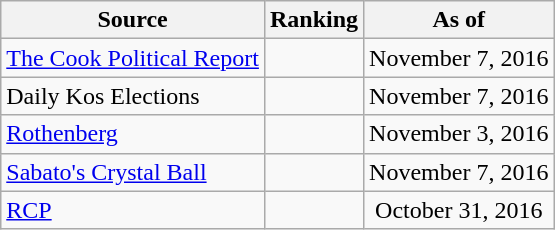<table class="wikitable" style="text-align:center">
<tr>
<th>Source</th>
<th>Ranking</th>
<th>As of</th>
</tr>
<tr>
<td align=left><a href='#'>The Cook Political Report</a></td>
<td></td>
<td>November 7, 2016</td>
</tr>
<tr>
<td align=left>Daily Kos Elections</td>
<td></td>
<td>November 7, 2016</td>
</tr>
<tr>
<td align=left><a href='#'>Rothenberg</a></td>
<td></td>
<td>November 3, 2016</td>
</tr>
<tr>
<td align=left><a href='#'>Sabato's Crystal Ball</a></td>
<td></td>
<td>November 7, 2016</td>
</tr>
<tr>
<td align="left"><a href='#'>RCP</a></td>
<td></td>
<td>October 31, 2016</td>
</tr>
</table>
